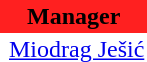<table class="toccolours" border="0" cellpadding="2" cellspacing="0" align="left" style="margin:0.5em;">
<tr>
<th colspan="2" align="center" bgcolor="#FF2020"><span>Manager</span></th>
</tr>
<tr>
<td></td>
<td> <a href='#'>Miodrag Ješić</a></td>
</tr>
</table>
